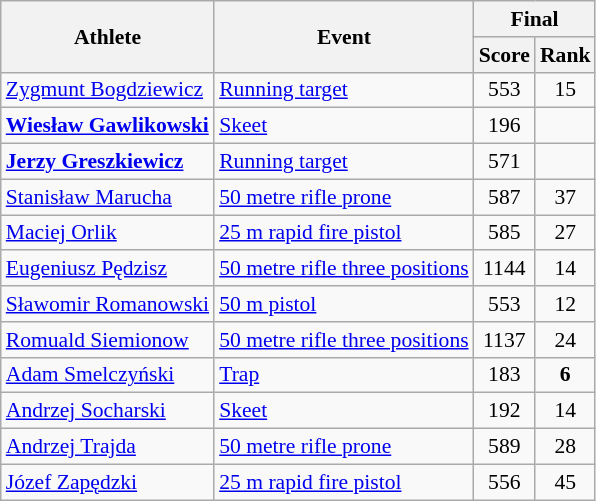<table class="wikitable" style="font-size:90%">
<tr>
<th rowspan="2">Athlete</th>
<th rowspan="2">Event</th>
<th colspan="2">Final</th>
</tr>
<tr>
<th>Score</th>
<th>Rank</th>
</tr>
<tr>
<td><a href='#'>Zygmunt Bogdziewicz</a></td>
<td><a href='#'>Running target</a></td>
<td style="text-align:center;">553</td>
<td style="text-align:center;">15</td>
</tr>
<tr>
<td><strong><a href='#'>Wiesław Gawlikowski</a></strong></td>
<td><a href='#'>Skeet</a></td>
<td style="text-align:center;">196</td>
<td style="text-align:center;"></td>
</tr>
<tr>
<td><strong><a href='#'>Jerzy Greszkiewicz</a></strong></td>
<td><a href='#'>Running target</a></td>
<td style="text-align:center;">571</td>
<td style="text-align:center;"></td>
</tr>
<tr>
<td><a href='#'>Stanisław Marucha</a></td>
<td><a href='#'>50 metre rifle prone</a></td>
<td style="text-align:center;">587</td>
<td style="text-align:center;">37</td>
</tr>
<tr>
<td><a href='#'>Maciej Orlik</a></td>
<td><a href='#'>25 m rapid fire pistol</a></td>
<td style="text-align:center;">585</td>
<td style="text-align:center;">27</td>
</tr>
<tr>
<td><a href='#'>Eugeniusz Pędzisz</a></td>
<td><a href='#'>50 metre rifle three positions</a></td>
<td style="text-align:center;">1144</td>
<td style="text-align:center;">14</td>
</tr>
<tr>
<td><a href='#'>Sławomir Romanowski</a></td>
<td><a href='#'>50 m pistol</a></td>
<td style="text-align:center;">553</td>
<td style="text-align:center;">12</td>
</tr>
<tr>
<td><a href='#'>Romuald Siemionow</a></td>
<td><a href='#'>50 metre rifle three positions</a></td>
<td style="text-align:center;">1137</td>
<td style="text-align:center;">24</td>
</tr>
<tr>
<td><a href='#'>Adam Smelczyński</a></td>
<td><a href='#'>Trap</a></td>
<td style="text-align:center;">183</td>
<td style="text-align:center;"><strong>6</strong></td>
</tr>
<tr>
<td><a href='#'>Andrzej Socharski</a></td>
<td><a href='#'>Skeet</a></td>
<td style="text-align:center;">192</td>
<td style="text-align:center;">14</td>
</tr>
<tr>
<td><a href='#'>Andrzej Trajda</a></td>
<td><a href='#'>50 metre rifle prone</a></td>
<td style="text-align:center;">589</td>
<td style="text-align:center;">28</td>
</tr>
<tr>
<td><a href='#'>Józef Zapędzki</a></td>
<td><a href='#'>25 m rapid fire pistol</a></td>
<td style="text-align:center;">556</td>
<td style="text-align:center;">45</td>
</tr>
</table>
